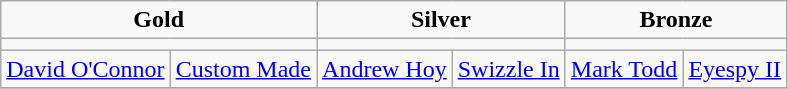<table class="wikitable">
<tr align="center">
<td colspan=2><strong>Gold</strong></td>
<td colspan=2><strong>Silver</strong></td>
<td colspan=2><strong>Bronze</strong></td>
</tr>
<tr>
<td colspan=2 align=center></td>
<td colspan=2 align=center></td>
<td colspan=2 align=center></td>
</tr>
<tr>
<td><a href='#'>David O'Connor</a></td>
<td><a href='#'>Custom Made</a></td>
<td><a href='#'>Andrew Hoy</a></td>
<td><a href='#'>Swizzle In</a></td>
<td><a href='#'>Mark Todd</a></td>
<td><a href='#'>Eyespy II</a></td>
</tr>
<tr>
</tr>
</table>
